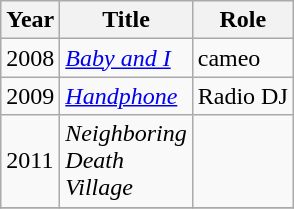<table class="wikitable">
<tr>
<th width=10>Year</th>
<th width=30>Title</th>
<th>Role</th>
</tr>
<tr>
<td>2008</td>
<td><em><a href='#'>Baby and I</a></em></td>
<td>cameo</td>
</tr>
<tr>
<td>2009</td>
<td><em><a href='#'>Handphone</a></em></td>
<td>Radio DJ</td>
</tr>
<tr>
<td>2011</td>
<td><em>Neighboring Death Village</em></td>
<td></td>
</tr>
<tr>
</tr>
</table>
